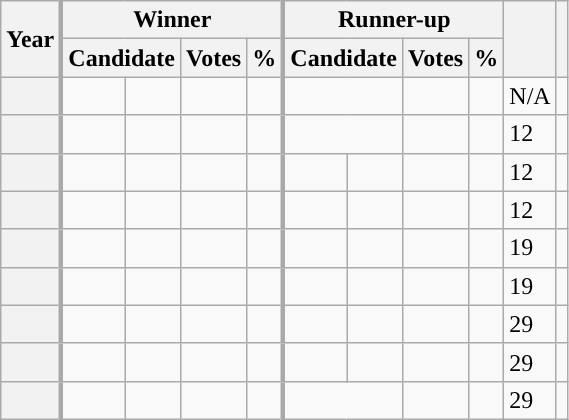<table class="wikitable sortable">
<tr>
<th scope=col rowspan="2">Year</th>
<th scope="colgroup" style="border-left:3px solid darkgray;" colspan="4">Winner</th>
<th scope="colgroup" style="border-left:3px solid darkgray;" colspan="4">Runner-up</th>
<th scope="col" class="unsortable" rowspan="2"></th>
<th scope="col" class="unsortable" rowspan="2"></th>
</tr>
<tr>
<th scope="colgroup" style="border-left:3px solid darkgray;" colspan="2">Candidate</th>
<th scope="col" data-sort-type="number">Votes</th>
<th scope="col"  data-sort-type="number">%</th>
<th scope="colgroup" style="border-left:3px solid darkgray;" colspan="2">Candidate</th>
<th scope="col"  data-sort-type="number">Votes</th>
<th scope="col"  data-sort-type="number">%</th>
</tr>
<tr>
<th scope="row"> </th>
<td style="text-align:left; border-left:3px solid darkgray; background-color:"></td>
<td><strong></strong> </td>
<td></td>
<td></td>
<td style="border-left:3px solid darkgray;"colspan="2"></td>
<td></td>
<td></td>
<td>N/A</td>
<td {{Center></td>
</tr>
<tr>
<th scope="row"> </th>
<td style="text-align:left; border-left:3px solid darkgray; background-color:"></td>
<td><strong></strong> </td>
<td></td>
<td></td>
<td style="border-left:3px solid darkgray;"colspan="2"></td>
<td></td>
<td></td>
<td>12</td>
<td></td>
</tr>
<tr>
<th scope="row"> </th>
<td style="text-align:left; border-left:3px solid darkgray; background-color:"></td>
<td><strong></strong> </td>
<td></td>
<td></td>
<td style="text-align:left; border-left:3px solid darkgray; background-color:"></td>
<td> </td>
<td></td>
<td></td>
<td>12</td>
<td></td>
</tr>
<tr>
<th scope="row"> </th>
<td style="text-align:left; border-left:3px solid darkgray; background-color:"></td>
<td><strong></strong> </td>
<td></td>
<td></td>
<td style="text-align:left; border-left:3px solid darkgray; background-color:"></td>
<td> </td>
<td></td>
<td></td>
<td>12</td>
<td></td>
</tr>
<tr>
<th scope="row"> </th>
<td style="text-align:left; border-left:3px solid darkgray; background-color:"></td>
<td><strong></strong> </td>
<td></td>
<td></td>
<td style="text-align:left; border-left:3px solid darkgray; background-color:"></td>
<td> </td>
<td></td>
<td></td>
<td>19</td>
<td></td>
</tr>
<tr>
<th scope="row"> </th>
<td style="text-align:left; border-left:3px solid darkgray; background-color:"></td>
<td><strong></strong> </td>
<td></td>
<td></td>
<td style="text-align:left; border-left:3px solid darkgray; background-color:"></td>
<td> </td>
<td></td>
<td></td>
<td>19</td>
<td></td>
</tr>
<tr>
<th scope="row"> </th>
<td style="text-align:left; border-left:3px solid darkgray; background-color:"></td>
<td><strong></strong> </td>
<td></td>
<td></td>
<td style="text-align:left; border-left:3px solid darkgray; background-color:"></td>
<td> </td>
<td></td>
<td></td>
<td>29</td>
<td></td>
</tr>
<tr>
<th scope="row"> </th>
<td style="text-align:left; border-left:3px solid darkgray; background-color:"></td>
<td><strong></strong> </td>
<td></td>
<td></td>
<td style="text-align:left; border-left:3px solid darkgray; background-color:"></td>
<td> </td>
<td></td>
<td></td>
<td>29</td>
<td></td>
</tr>
<tr>
<th scope="row"> </th>
<td style="text-align:left; border-left:3px solid darkgray; background-color:"></td>
<td><strong></strong> </td>
<td></td>
<td></td>
<td style="border-left:3px solid darkgray;"colspan="2"></td>
<td></td>
<td></td>
<td>29</td>
<td></td>
</tr>
</table>
